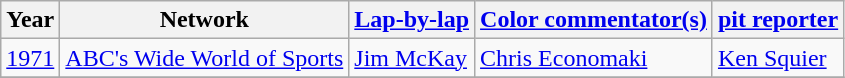<table class="wikitable">
<tr>
<th>Year</th>
<th>Network</th>
<th><a href='#'>Lap-by-lap</a></th>
<th><a href='#'>Color commentator(s)</a></th>
<th><a href='#'>pit reporter</a></th>
</tr>
<tr>
<td><a href='#'>1971</a></td>
<td><a href='#'>ABC's Wide World of Sports</a></td>
<td><a href='#'>Jim McKay</a></td>
<td><a href='#'>Chris Economaki</a></td>
<td><a href='#'>Ken Squier</a></td>
</tr>
<tr>
</tr>
</table>
